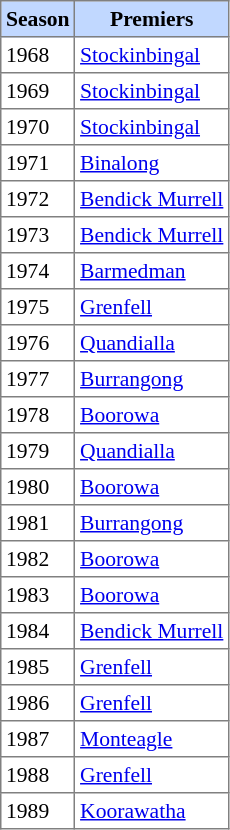<table border="1" style="border-collapse:collapse; font-size:90%;" cellpadding="3" cellspacing="0">
<tr bgcolor="#C1D8FF">
<th>Season</th>
<th>Premiers</th>
</tr>
<tr>
<td>1968</td>
<td> <a href='#'>Stockinbingal</a></td>
</tr>
<tr>
<td>1969</td>
<td> <a href='#'>Stockinbingal</a></td>
</tr>
<tr>
<td>1970</td>
<td> <a href='#'>Stockinbingal</a></td>
</tr>
<tr>
<td>1971</td>
<td> <a href='#'>Binalong</a></td>
</tr>
<tr>
<td>1972</td>
<td> <a href='#'>Bendick Murrell</a></td>
</tr>
<tr>
<td>1973</td>
<td> <a href='#'>Bendick Murrell</a></td>
</tr>
<tr>
<td>1974</td>
<td> <a href='#'>Barmedman</a></td>
</tr>
<tr>
<td>1975</td>
<td> <a href='#'>Grenfell</a></td>
</tr>
<tr>
<td>1976</td>
<td> <a href='#'>Quandialla</a></td>
</tr>
<tr>
<td>1977</td>
<td> <a href='#'>Burrangong</a></td>
</tr>
<tr>
<td>1978</td>
<td> <a href='#'>Boorowa</a></td>
</tr>
<tr>
<td>1979</td>
<td> <a href='#'>Quandialla</a></td>
</tr>
<tr>
<td>1980</td>
<td> <a href='#'>Boorowa</a></td>
</tr>
<tr>
<td>1981</td>
<td> <a href='#'>Burrangong</a></td>
</tr>
<tr>
<td>1982</td>
<td> <a href='#'>Boorowa</a></td>
</tr>
<tr>
<td>1983</td>
<td> <a href='#'>Boorowa</a></td>
</tr>
<tr>
<td>1984</td>
<td> <a href='#'>Bendick Murrell</a></td>
</tr>
<tr>
<td>1985</td>
<td> <a href='#'>Grenfell</a></td>
</tr>
<tr>
<td>1986</td>
<td> <a href='#'>Grenfell</a></td>
</tr>
<tr>
<td>1987</td>
<td> <a href='#'>Monteagle</a></td>
</tr>
<tr>
<td>1988</td>
<td> <a href='#'>Grenfell</a></td>
</tr>
<tr>
<td>1989</td>
<td> <a href='#'>Koorawatha</a></td>
</tr>
</table>
